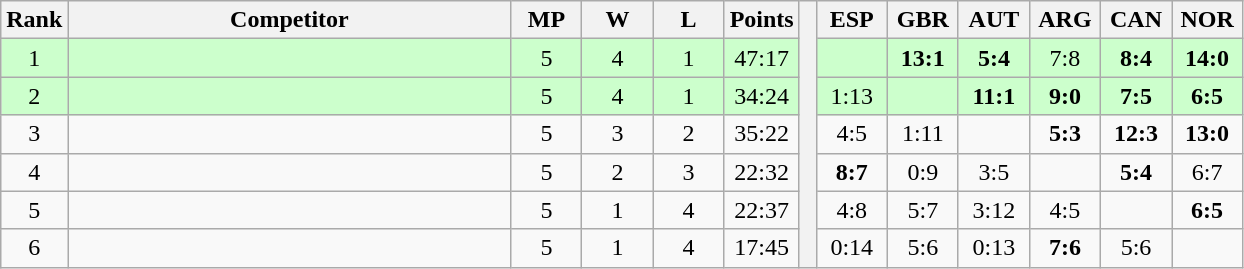<table class="wikitable" style="text-align:center">
<tr>
<th>Rank</th>
<th style="width:18em">Competitor</th>
<th style="width:2.5em">MP</th>
<th style="width:2.5em">W</th>
<th style="width:2.5em">L</th>
<th>Points</th>
<th rowspan="7"> </th>
<th style="width:2.5em">ESP</th>
<th style="width:2.5em">GBR</th>
<th style="width:2.5em">AUT</th>
<th style="width:2.5em">ARG</th>
<th style="width:2.5em">CAN</th>
<th style="width:2.5em">NOR</th>
</tr>
<tr style="background:#cfc;">
<td>1</td>
<td style="text-align:left"></td>
<td>5</td>
<td>4</td>
<td>1</td>
<td>47:17</td>
<td></td>
<td><strong>13:1</strong></td>
<td><strong>5:4</strong></td>
<td>7:8</td>
<td><strong>8:4</strong></td>
<td><strong>14:0</strong></td>
</tr>
<tr style="background:#cfc;">
<td>2</td>
<td style="text-align:left"></td>
<td>5</td>
<td>4</td>
<td>1</td>
<td>34:24</td>
<td>1:13</td>
<td></td>
<td><strong>11:1</strong></td>
<td><strong>9:0</strong></td>
<td><strong>7:5</strong></td>
<td><strong>6:5</strong></td>
</tr>
<tr>
<td>3</td>
<td style="text-align:left"></td>
<td>5</td>
<td>3</td>
<td>2</td>
<td>35:22</td>
<td>4:5</td>
<td>1:11</td>
<td></td>
<td><strong>5:3</strong></td>
<td><strong>12:3</strong></td>
<td><strong>13:0</strong></td>
</tr>
<tr>
<td>4</td>
<td style="text-align:left"></td>
<td>5</td>
<td>2</td>
<td>3</td>
<td>22:32</td>
<td><strong>8:7</strong></td>
<td>0:9</td>
<td>3:5</td>
<td></td>
<td><strong>5:4</strong></td>
<td>6:7</td>
</tr>
<tr>
<td>5</td>
<td style="text-align:left"></td>
<td>5</td>
<td>1</td>
<td>4</td>
<td>22:37</td>
<td>4:8</td>
<td>5:7</td>
<td>3:12</td>
<td>4:5</td>
<td></td>
<td><strong>6:5</strong></td>
</tr>
<tr>
<td>6</td>
<td style="text-align:left"></td>
<td>5</td>
<td>1</td>
<td>4</td>
<td>17:45</td>
<td>0:14</td>
<td>5:6</td>
<td>0:13</td>
<td><strong>7:6</strong></td>
<td>5:6</td>
<td></td>
</tr>
</table>
